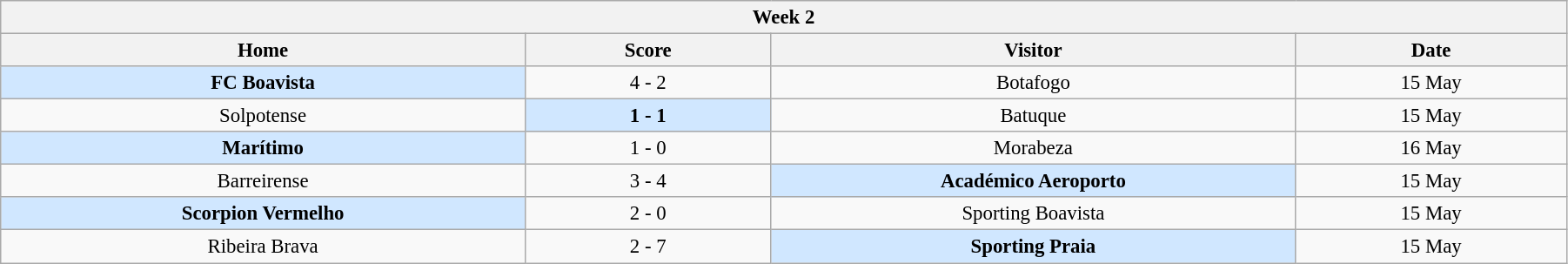<table class="wikitable" style="font-size:95%; text-align: center; width: 95%;">
<tr>
<th colspan="12" style="with: 100%;" align=center>Week 2</th>
</tr>
<tr>
<th width="200">Home</th>
<th width="90">Score</th>
<th width="200">Visitor</th>
<th width="100">Date</th>
</tr>
<tr align=center>
<td bgcolor=#D0E7FF><strong>FC Boavista</strong></td>
<td>4 - 2</td>
<td>Botafogo</td>
<td>15 May</td>
</tr>
<tr align=center>
<td>Solpotense</td>
<td bgcolor=#D0E7FF><strong>1 - 1</strong></td>
<td>Batuque</td>
<td>15 May</td>
</tr>
<tr align=center>
<td bgcolor=#D0E7FF><strong>Marítimo</strong></td>
<td>1 - 0</td>
<td>Morabeza</td>
<td>16 May</td>
</tr>
<tr align=center>
<td>Barreirense</td>
<td>3 - 4</td>
<td bgcolor=#D0E7FF><strong>Académico Aeroporto</strong></td>
<td>15 May</td>
</tr>
<tr align=center>
<td bgcolor=#D0E7FF><strong>Scorpion Vermelho</strong></td>
<td>2 - 0</td>
<td>Sporting Boavista</td>
<td>15 May</td>
</tr>
<tr align=center>
<td>Ribeira Brava</td>
<td>2 - 7</td>
<td bgcolor=#D0E7FF><strong>Sporting Praia</strong></td>
<td>15 May</td>
</tr>
</table>
